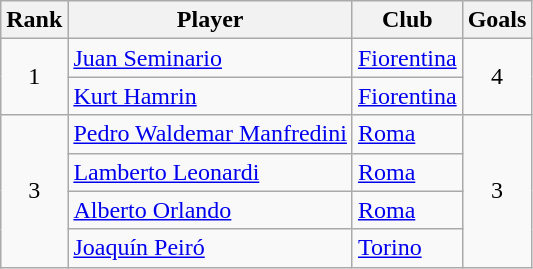<table class="wikitable sortable" style="text-align:center">
<tr>
<th>Rank</th>
<th>Player</th>
<th>Club</th>
<th>Goals</th>
</tr>
<tr>
<td rowspan="2">1</td>
<td align="left"><strong></strong> <a href='#'>Juan Seminario</a></td>
<td align="left"><a href='#'>Fiorentina</a></td>
<td rowspan="2">4</td>
</tr>
<tr>
<td align="left"><strong></strong> <a href='#'>Kurt Hamrin</a></td>
<td align="left"><a href='#'>Fiorentina</a></td>
</tr>
<tr>
<td rowspan="4">3</td>
<td align="left"><strong></strong> <a href='#'>Pedro Waldemar Manfredini</a></td>
<td align="left"><a href='#'>Roma</a></td>
<td rowspan="4">3</td>
</tr>
<tr>
<td align="left"><strong></strong> <a href='#'>Lamberto Leonardi</a></td>
<td align="left"><a href='#'>Roma</a></td>
</tr>
<tr>
<td align="left"><strong></strong> <a href='#'>Alberto Orlando</a></td>
<td align="left"><a href='#'>Roma</a></td>
</tr>
<tr>
<td align="left"><strong></strong> <a href='#'>Joaquín Peiró</a></td>
<td align="left"><a href='#'>Torino</a></td>
</tr>
</table>
